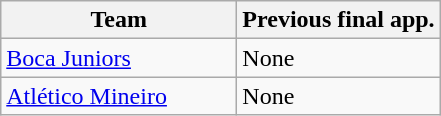<table class="wikitable">
<tr>
<th width=150px>Team</th>
<th>Previous final app.</th>
</tr>
<tr>
<td> <a href='#'>Boca Juniors</a></td>
<td>None</td>
</tr>
<tr>
<td> <a href='#'>Atlético Mineiro</a></td>
<td>None</td>
</tr>
</table>
